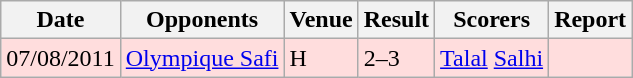<table class="wikitable">
<tr>
<th>Date</th>
<th>Opponents</th>
<th>Venue</th>
<th>Result</th>
<th>Scorers</th>
<th>Report</th>
</tr>
<tr bgcolor="#ffdddd">
<td>07/08/2011</td>
<td><a href='#'>Olympique Safi</a></td>
<td>H</td>
<td>2–3</td>
<td><a href='#'>Talal</a>  <a href='#'>Salhi</a> </td>
<td></td>
</tr>
</table>
